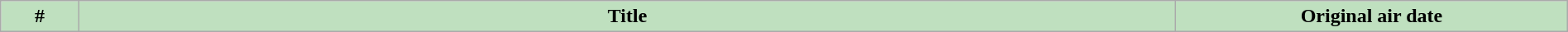<table class="wikitable plainrowheaders" style="width:100%; margin:auto; background:#FFFFFF;">
<tr>
<th style="background-color: #bfe0bf; width:5%;">#</th>
<th style="background-color: #bfe0bf;">Title</th>
<th style="background-color: #bfe0bf; width:25%;">Original air date<br>




</th>
</tr>
</table>
